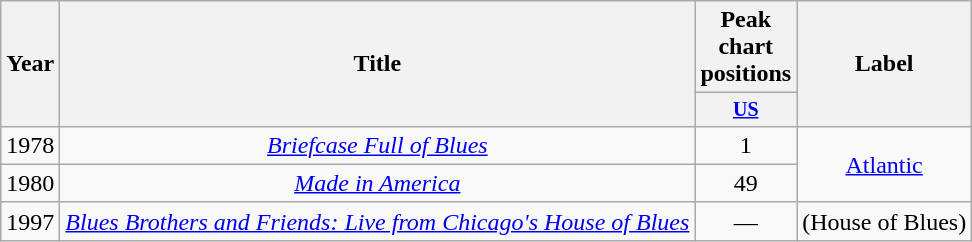<table class="wikitable" style="text-align:center;">
<tr>
<th rowspan="2">Year</th>
<th rowspan="2">Title</th>
<th colspan="1">Peak chart positions</th>
<th rowspan="2">Label</th>
</tr>
<tr style="font-size:smaller;">
<th width="40"><a href='#'>US</a><br></th>
</tr>
<tr>
<td>1978</td>
<td><em><a href='#'>Briefcase Full of Blues</a></em></td>
<td>1</td>
<td rowspan="2"><a href='#'>Atlantic</a></td>
</tr>
<tr>
<td>1980</td>
<td><em><a href='#'>Made in America</a></em></td>
<td>49</td>
</tr>
<tr>
<td>1997</td>
<td><em><a href='#'>Blues Brothers and Friends: Live from Chicago's House of Blues</a></em></td>
<td>—</td>
<td>(House of Blues)</td>
</tr>
</table>
